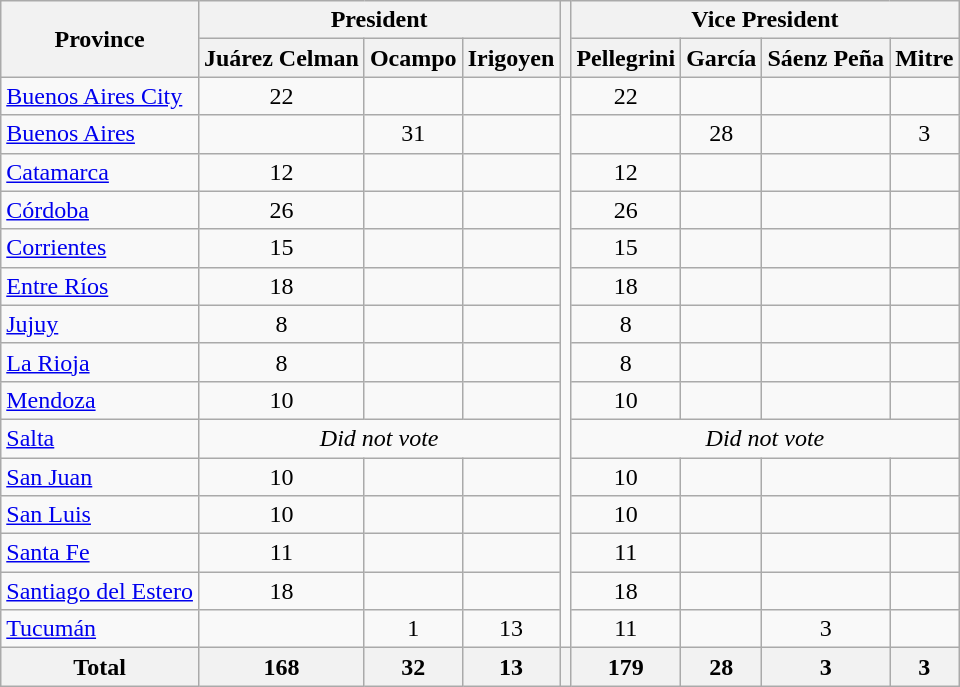<table class="wikitable" style="text-align:center;">
<tr>
<th rowspan=2>Province</th>
<th colspan=3>President</th>
<th rowspan=2></th>
<th colspan=4>Vice President</th>
</tr>
<tr>
<th>Juárez Celman</th>
<th>Ocampo</th>
<th>Irigoyen</th>
<th>Pellegrini</th>
<th>García</th>
<th>Sáenz Peña</th>
<th>Mitre</th>
</tr>
<tr>
<td align="left"><a href='#'>Buenos Aires City</a></td>
<td>22</td>
<td></td>
<td></td>
<td rowspan=15></td>
<td>22</td>
<td></td>
<td></td>
<td></td>
</tr>
<tr>
<td align="left"><a href='#'>Buenos Aires</a></td>
<td></td>
<td>31</td>
<td></td>
<td></td>
<td>28</td>
<td></td>
<td>3</td>
</tr>
<tr>
<td align="left"><a href='#'>Catamarca</a></td>
<td>12</td>
<td></td>
<td></td>
<td>12</td>
<td></td>
<td></td>
<td></td>
</tr>
<tr>
<td align="left"><a href='#'>Córdoba</a></td>
<td>26</td>
<td></td>
<td></td>
<td>26</td>
<td></td>
<td></td>
<td></td>
</tr>
<tr>
<td align="left"><a href='#'>Corrientes</a></td>
<td>15</td>
<td></td>
<td></td>
<td>15</td>
<td></td>
<td></td>
<td></td>
</tr>
<tr>
<td align="left"><a href='#'>Entre Ríos</a></td>
<td>18</td>
<td></td>
<td></td>
<td>18</td>
<td></td>
<td></td>
<td></td>
</tr>
<tr>
<td align="left"><a href='#'>Jujuy</a></td>
<td>8</td>
<td></td>
<td></td>
<td>8</td>
<td></td>
<td></td>
<td></td>
</tr>
<tr>
<td align="left"><a href='#'>La Rioja</a></td>
<td>8</td>
<td></td>
<td></td>
<td>8</td>
<td></td>
<td></td>
<td></td>
</tr>
<tr>
<td align="left"><a href='#'>Mendoza</a></td>
<td>10</td>
<td></td>
<td></td>
<td>10</td>
<td></td>
<td></td>
<td></td>
</tr>
<tr>
<td align="left"><a href='#'>Salta</a></td>
<td colspan=3><em>Did not vote</em></td>
<td colspan=4><em>Did not vote</em></td>
</tr>
<tr>
<td align="left"><a href='#'>San Juan</a></td>
<td>10</td>
<td></td>
<td></td>
<td>10</td>
<td></td>
<td></td>
<td></td>
</tr>
<tr>
<td align="left"><a href='#'>San Luis</a></td>
<td>10</td>
<td></td>
<td></td>
<td>10</td>
<td></td>
<td></td>
<td></td>
</tr>
<tr>
<td align="left"><a href='#'>Santa Fe</a></td>
<td>11</td>
<td></td>
<td></td>
<td>11</td>
<td></td>
<td></td>
<td></td>
</tr>
<tr>
<td align="left"><a href='#'>Santiago del Estero</a></td>
<td>18</td>
<td></td>
<td></td>
<td>18</td>
<td></td>
<td></td>
<td></td>
</tr>
<tr>
<td align="left"><a href='#'>Tucumán</a></td>
<td></td>
<td>1</td>
<td>13</td>
<td>11</td>
<td></td>
<td>3</td>
<td></td>
</tr>
<tr>
<th>Total</th>
<th>168</th>
<th>32</th>
<th>13</th>
<th></th>
<th>179</th>
<th>28</th>
<th>3</th>
<th>3</th>
</tr>
</table>
